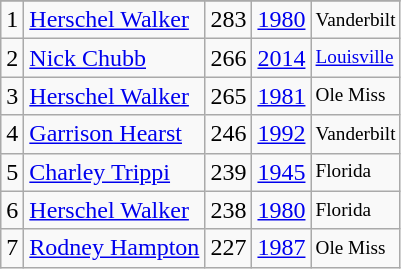<table class="wikitable">
<tr>
</tr>
<tr>
<td>1</td>
<td><a href='#'>Herschel Walker</a></td>
<td>283</td>
<td><a href='#'>1980</a></td>
<td style="font-size:80%;">Vanderbilt</td>
</tr>
<tr>
<td>2</td>
<td><a href='#'>Nick Chubb</a></td>
<td>266</td>
<td><a href='#'>2014</a></td>
<td style="font-size:80%;"><a href='#'>Louisville</a></td>
</tr>
<tr>
<td>3</td>
<td><a href='#'>Herschel Walker</a></td>
<td>265</td>
<td><a href='#'>1981</a></td>
<td style="font-size:80%;">Ole Miss</td>
</tr>
<tr>
<td>4</td>
<td><a href='#'>Garrison Hearst</a></td>
<td>246</td>
<td><a href='#'>1992</a></td>
<td style="font-size:80%;">Vanderbilt</td>
</tr>
<tr>
<td>5</td>
<td><a href='#'>Charley Trippi</a></td>
<td>239</td>
<td><a href='#'>1945</a></td>
<td style="font-size:80%;">Florida</td>
</tr>
<tr>
<td>6</td>
<td><a href='#'>Herschel Walker</a></td>
<td>238</td>
<td><a href='#'>1980</a></td>
<td style="font-size:80%;">Florida</td>
</tr>
<tr>
<td>7</td>
<td><a href='#'>Rodney Hampton</a></td>
<td>227</td>
<td><a href='#'>1987</a></td>
<td style="font-size:80%;">Ole Miss</td>
</tr>
</table>
